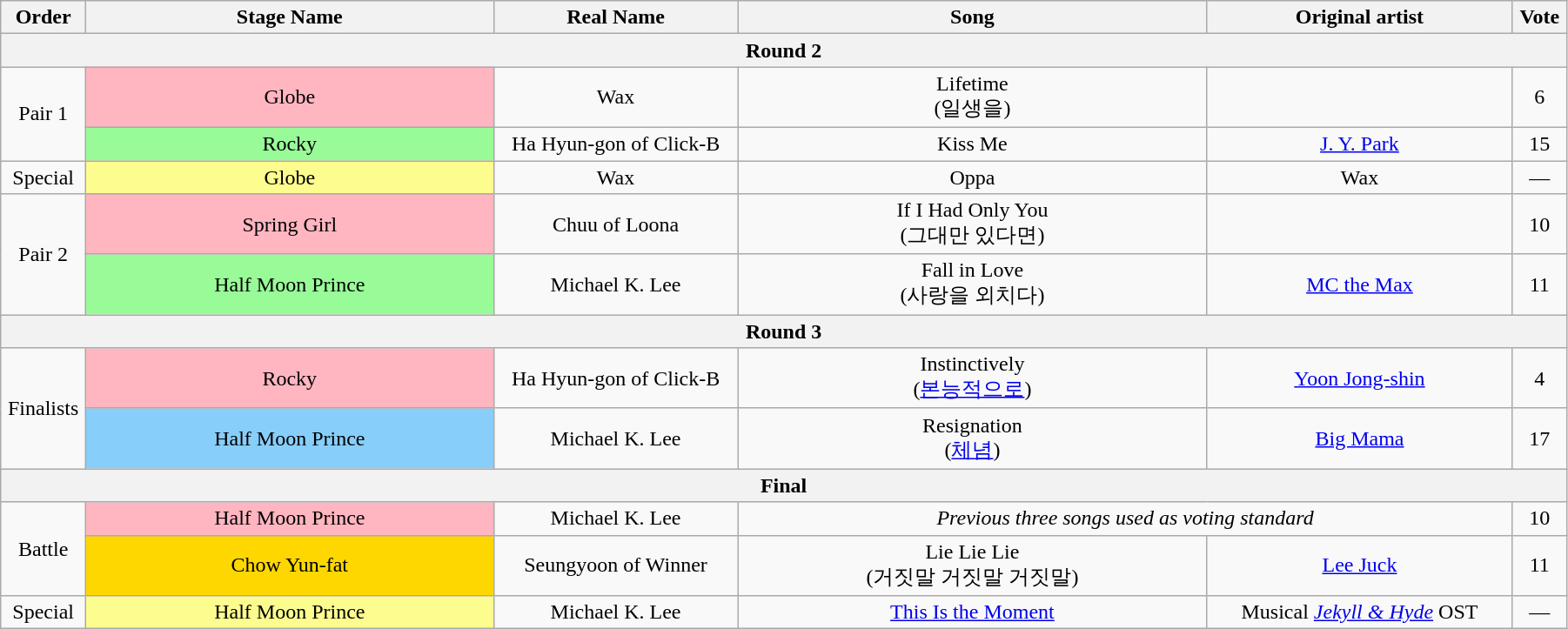<table class="wikitable" style="text-align:center; width:95%;">
<tr>
<th style="width:1%;">Order</th>
<th style="width:20%;">Stage Name</th>
<th style="width:12%;">Real Name</th>
<th style="width:23%;">Song</th>
<th style="width:15%;">Original artist</th>
<th style="width:1%;">Vote</th>
</tr>
<tr>
<th colspan=6>Round 2</th>
</tr>
<tr>
<td rowspan=2>Pair 1</td>
<td bgcolor="lightpink">Globe</td>
<td>Wax</td>
<td>Lifetime<br>(일생을)</td>
<td></td>
<td>6</td>
</tr>
<tr>
<td bgcolor="palegreen">Rocky</td>
<td>Ha Hyun-gon of Click-B</td>
<td>Kiss Me</td>
<td><a href='#'>J. Y. Park</a></td>
<td>15</td>
</tr>
<tr>
<td>Special</td>
<td bgcolor="#FDFC8F">Globe</td>
<td>Wax</td>
<td>Oppa</td>
<td>Wax</td>
<td>—</td>
</tr>
<tr>
<td rowspan=2>Pair 2</td>
<td bgcolor="lightpink">Spring Girl</td>
<td>Chuu of Loona</td>
<td>If I Had Only You<br>(그대만 있다면)</td>
<td></td>
<td>10</td>
</tr>
<tr>
<td bgcolor="palegreen">Half Moon Prince</td>
<td>Michael K. Lee</td>
<td>Fall in Love<br>(사랑을 외치다)</td>
<td><a href='#'>MC the Max</a></td>
<td>11</td>
</tr>
<tr>
<th colspan=6>Round 3</th>
</tr>
<tr>
<td rowspan=2>Finalists</td>
<td bgcolor="lightpink">Rocky</td>
<td>Ha Hyun-gon of Click-B</td>
<td>Instinctively<br>(<a href='#'>본능적으로</a>)</td>
<td><a href='#'>Yoon Jong-shin</a></td>
<td>4</td>
</tr>
<tr>
<td bgcolor="lightskyblue">Half Moon Prince</td>
<td>Michael K. Lee</td>
<td>Resignation<br>(<a href='#'>체념</a>)</td>
<td><a href='#'>Big Mama</a></td>
<td>17</td>
</tr>
<tr>
<th colspan=6>Final</th>
</tr>
<tr>
<td rowspan=2>Battle</td>
<td bgcolor="lightpink">Half Moon Prince</td>
<td>Michael K. Lee</td>
<td colspan=2><em>Previous three songs used as voting standard</em></td>
<td>10</td>
</tr>
<tr>
<td bgcolor="gold">Chow Yun-fat</td>
<td>Seungyoon of Winner</td>
<td>Lie Lie Lie<br>(거짓말 거짓말 거짓말)</td>
<td><a href='#'>Lee Juck</a></td>
<td>11</td>
</tr>
<tr>
<td>Special</td>
<td bgcolor="#FDFC8F">Half Moon Prince</td>
<td>Michael K. Lee</td>
<td><a href='#'>This Is the Moment</a></td>
<td>Musical <em><a href='#'>Jekyll & Hyde</a></em> OST</td>
<td>—</td>
</tr>
</table>
